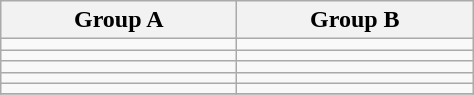<table class="wikitable" style="font-size: 100%; text-align: left;">
<tr>
<th width=150>Group A</th>
<th width=150>Group B</th>
</tr>
<tr>
<td></td>
<td></td>
</tr>
<tr>
<td></td>
<td></td>
</tr>
<tr>
<td></td>
<td></td>
</tr>
<tr>
<td></td>
<td></td>
</tr>
<tr>
<td></td>
<td></td>
</tr>
<tr>
</tr>
</table>
